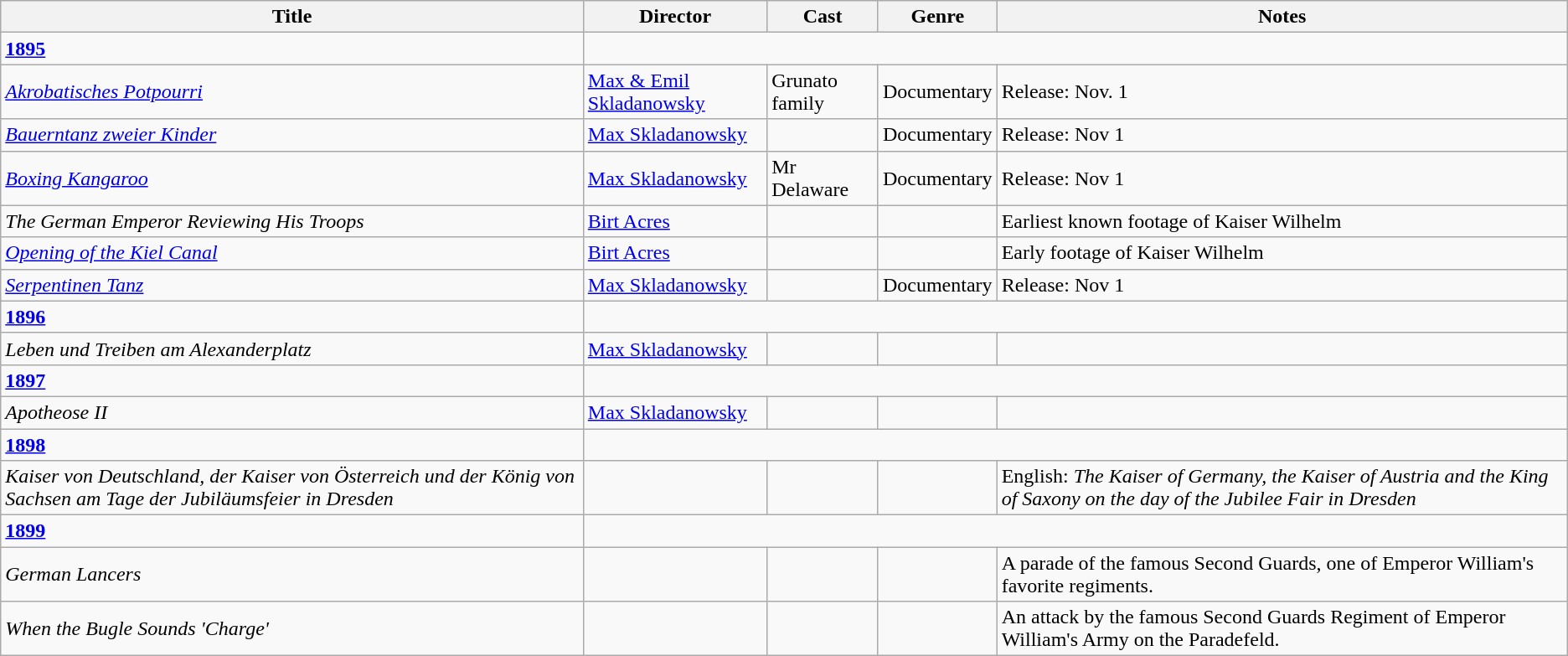<table class="wikitable">
<tr>
<th>Title</th>
<th>Director</th>
<th>Cast</th>
<th>Genre</th>
<th>Notes</th>
</tr>
<tr>
<td><strong><a href='#'>1895</a></strong></td>
</tr>
<tr>
<td><em><a href='#'>Akrobatisches Potpourri</a></em></td>
<td><a href='#'>Max & Emil Skladanowsky</a></td>
<td>Grunato family</td>
<td>Documentary</td>
<td>Release: Nov. 1</td>
</tr>
<tr>
<td><em><a href='#'>Bauerntanz zweier Kinder</a></em></td>
<td><a href='#'>Max Skladanowsky</a></td>
<td></td>
<td>Documentary</td>
<td>Release: Nov 1</td>
</tr>
<tr>
<td><em><a href='#'>Boxing Kangaroo</a></em></td>
<td><a href='#'>Max Skladanowsky</a></td>
<td>Mr Delaware</td>
<td>Documentary</td>
<td>Release: Nov 1</td>
</tr>
<tr>
<td><em>The German Emperor Reviewing His Troops</em></td>
<td><a href='#'>Birt Acres</a></td>
<td></td>
<td></td>
<td>Earliest known footage of Kaiser Wilhelm</td>
</tr>
<tr>
<td><em><a href='#'>Opening of the Kiel Canal</a></em></td>
<td><a href='#'>Birt Acres</a></td>
<td></td>
<td></td>
<td>Early footage of Kaiser Wilhelm</td>
</tr>
<tr>
<td><em><a href='#'>Serpentinen Tanz</a></em></td>
<td><a href='#'>Max Skladanowsky</a></td>
<td></td>
<td>Documentary</td>
<td>Release: Nov 1</td>
</tr>
<tr>
<td><strong><a href='#'>1896</a></strong></td>
</tr>
<tr>
<td><em>Leben und Treiben am Alexanderplatz</em></td>
<td><a href='#'>Max Skladanowsky</a></td>
<td></td>
<td></td>
<td></td>
</tr>
<tr>
<td><strong><a href='#'>1897</a></strong></td>
</tr>
<tr>
<td><em>Apotheose II</em></td>
<td><a href='#'>Max Skladanowsky</a></td>
<td></td>
<td></td>
<td></td>
</tr>
<tr>
<td><strong><a href='#'>1898</a></strong></td>
</tr>
<tr>
<td><em>Kaiser von Deutschland, der Kaiser von Österreich und der König von Sachsen am Tage der Jubiläumsfeier in Dresden</em></td>
<td></td>
<td></td>
<td></td>
<td>English: <em>The Kaiser of Germany, the Kaiser of Austria and the King of Saxony on the day of the Jubilee Fair in Dresden</em></td>
</tr>
<tr>
<td><strong><a href='#'>1899</a></strong></td>
</tr>
<tr>
<td><em>German Lancers</em></td>
<td></td>
<td></td>
<td></td>
<td>A parade of the famous Second Guards, one of Emperor William's favorite regiments.</td>
</tr>
<tr>
<td><em>When the Bugle Sounds 'Charge' </em></td>
<td></td>
<td></td>
<td></td>
<td>An attack by the famous Second Guards Regiment of Emperor William's Army on the Paradefeld.</td>
</tr>
</table>
